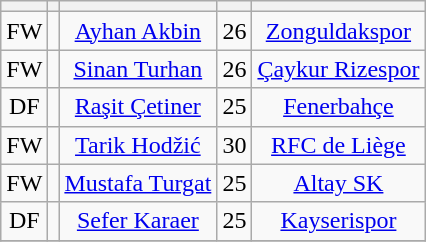<table class="wikitable sortable" style="text-align: center">
<tr>
<th></th>
<th></th>
<th></th>
<th></th>
<th></th>
</tr>
<tr>
<td>FW</td>
<td></td>
<td><a href='#'>Ayhan Akbin</a></td>
<td>26</td>
<td><a href='#'>Zonguldakspor</a></td>
</tr>
<tr>
<td>FW</td>
<td></td>
<td><a href='#'>Sinan Turhan</a></td>
<td>26</td>
<td><a href='#'>Çaykur Rizespor</a></td>
</tr>
<tr>
<td>DF</td>
<td></td>
<td><a href='#'>Raşit Çetiner</a></td>
<td>25</td>
<td><a href='#'>Fenerbahçe</a></td>
</tr>
<tr>
<td>FW</td>
<td></td>
<td><a href='#'>Tarik Hodžić</a></td>
<td>30</td>
<td><a href='#'>RFC de Liège</a></td>
</tr>
<tr>
<td>FW</td>
<td></td>
<td><a href='#'>Mustafa Turgat</a></td>
<td>25</td>
<td><a href='#'>Altay SK</a></td>
</tr>
<tr>
<td>DF</td>
<td></td>
<td><a href='#'>Sefer Karaer</a></td>
<td>25</td>
<td><a href='#'>Kayserispor</a></td>
</tr>
<tr>
</tr>
</table>
